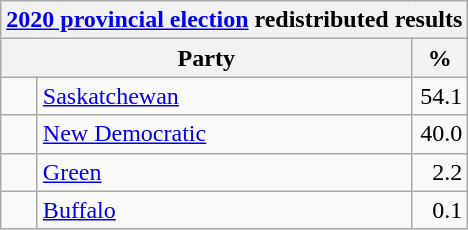<table class="wikitable">
<tr>
<th colspan="4"><a href='#'>2020 provincial election</a> redistributed results</th>
</tr>
<tr>
<th bgcolor="#DDDDFF" width="130px" colspan="2">Party</th>
<th bgcolor="#DDDDFF" width="30px">%</th>
</tr>
<tr>
<td> </td>
<td><a href='#'>Saskatchewan</a></td>
<td align=right>54.1</td>
</tr>
<tr>
<td> </td>
<td><a href='#'>New Democratic</a></td>
<td align=right>40.0</td>
</tr>
<tr>
<td> </td>
<td><a href='#'>Green</a></td>
<td align=right>2.2</td>
</tr>
<tr>
<td> </td>
<td><a href='#'>Buffalo</a></td>
<td align=right>0.1</td>
</tr>
</table>
